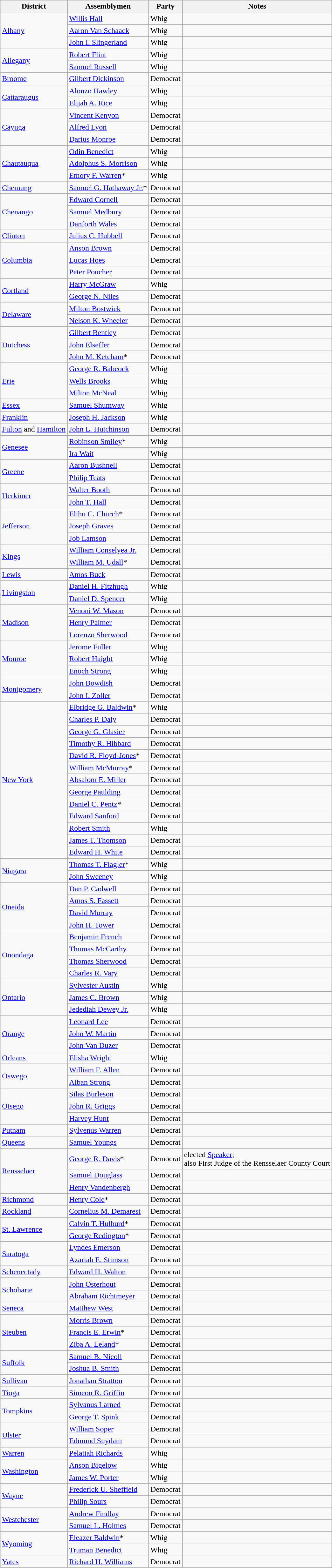<table class=wikitable>
<tr>
<th>District</th>
<th>Assemblymen</th>
<th>Party</th>
<th>Notes</th>
</tr>
<tr>
<td rowspan="3"><a href='#'>Albany</a></td>
<td><a href='#'>Willis Hall</a></td>
<td>Whig</td>
<td></td>
</tr>
<tr>
<td><a href='#'>Aaron Van Schaack</a></td>
<td>Whig</td>
<td></td>
</tr>
<tr>
<td><a href='#'>John I. Slingerland</a></td>
<td>Whig</td>
<td></td>
</tr>
<tr>
<td rowspan="2"><a href='#'>Allegany</a></td>
<td><a href='#'>Robert Flint</a></td>
<td>Whig</td>
<td></td>
</tr>
<tr>
<td><a href='#'>Samuel Russell</a></td>
<td>Whig</td>
<td></td>
</tr>
<tr>
<td><a href='#'>Broome</a></td>
<td><a href='#'>Gilbert Dickinson</a></td>
<td>Democrat</td>
<td></td>
</tr>
<tr>
<td rowspan="2"><a href='#'>Cattaraugus</a></td>
<td><a href='#'>Alonzo Hawley</a></td>
<td>Whig</td>
<td></td>
</tr>
<tr>
<td><a href='#'>Elijah A. Rice</a></td>
<td>Whig</td>
<td></td>
</tr>
<tr>
<td rowspan="3"><a href='#'>Cayuga</a></td>
<td><a href='#'>Vincent Kenyon</a></td>
<td>Democrat</td>
<td></td>
</tr>
<tr>
<td><a href='#'>Alfred Lyon</a></td>
<td>Democrat</td>
<td></td>
</tr>
<tr>
<td><a href='#'>Darius Monroe</a></td>
<td>Democrat</td>
<td></td>
</tr>
<tr>
<td rowspan="3"><a href='#'>Chautauqua</a></td>
<td><a href='#'>Odin Benedict</a></td>
<td>Whig</td>
<td></td>
</tr>
<tr>
<td><a href='#'>Adolphus S. Morrison</a></td>
<td>Whig</td>
<td></td>
</tr>
<tr>
<td><a href='#'>Emory F. Warren</a>*</td>
<td>Whig</td>
<td></td>
</tr>
<tr>
<td><a href='#'>Chemung</a></td>
<td><a href='#'>Samuel G. Hathaway Jr.</a>*</td>
<td>Democrat</td>
<td></td>
</tr>
<tr>
<td rowspan="3"><a href='#'>Chenango</a></td>
<td><a href='#'>Edward Cornell</a></td>
<td>Democrat</td>
<td></td>
</tr>
<tr>
<td><a href='#'>Samuel Medbury</a></td>
<td>Democrat</td>
<td></td>
</tr>
<tr>
<td><a href='#'>Danforth Wales</a></td>
<td>Democrat</td>
<td></td>
</tr>
<tr>
<td><a href='#'>Clinton</a></td>
<td><a href='#'>Julius C. Hubbell</a></td>
<td>Democrat</td>
<td></td>
</tr>
<tr>
<td rowspan="3"><a href='#'>Columbia</a></td>
<td><a href='#'>Anson Brown</a></td>
<td>Democrat</td>
<td></td>
</tr>
<tr>
<td><a href='#'>Lucas Hoes</a></td>
<td>Democrat</td>
<td></td>
</tr>
<tr>
<td><a href='#'>Peter Poucher</a></td>
<td>Democrat</td>
<td></td>
</tr>
<tr>
<td rowspan="2"><a href='#'>Cortland</a></td>
<td><a href='#'>Harry McGraw</a></td>
<td>Whig</td>
<td></td>
</tr>
<tr>
<td><a href='#'>George N. Niles</a></td>
<td>Democrat</td>
<td></td>
</tr>
<tr>
<td rowspan="2"><a href='#'>Delaware</a></td>
<td><a href='#'>Milton Bostwick</a></td>
<td>Democrat</td>
<td></td>
</tr>
<tr>
<td><a href='#'>Nelson K. Wheeler</a></td>
<td>Democrat</td>
<td></td>
</tr>
<tr>
<td rowspan="3"><a href='#'>Dutchess</a></td>
<td><a href='#'>Gilbert Bentley</a></td>
<td>Democrat</td>
<td></td>
</tr>
<tr>
<td><a href='#'>John Elseffer</a></td>
<td>Democrat</td>
<td></td>
</tr>
<tr>
<td><a href='#'>John M. Ketcham</a>*</td>
<td>Democrat</td>
<td></td>
</tr>
<tr>
<td rowspan="3"><a href='#'>Erie</a></td>
<td><a href='#'>George R. Babcock</a></td>
<td>Whig</td>
<td></td>
</tr>
<tr>
<td><a href='#'>Wells Brooks</a></td>
<td>Whig</td>
<td></td>
</tr>
<tr>
<td><a href='#'>Milton McNeal</a></td>
<td>Whig</td>
<td></td>
</tr>
<tr>
<td><a href='#'>Essex</a></td>
<td><a href='#'>Samuel Shumway</a></td>
<td>Whig</td>
<td></td>
</tr>
<tr>
<td><a href='#'>Franklin</a></td>
<td><a href='#'>Joseph H. Jackson</a></td>
<td>Whig</td>
<td></td>
</tr>
<tr>
<td><a href='#'>Fulton</a> and <a href='#'>Hamilton</a></td>
<td><a href='#'>John L. Hutchinson</a></td>
<td>Democrat</td>
<td></td>
</tr>
<tr>
<td rowspan="2"><a href='#'>Genesee</a></td>
<td><a href='#'>Robinson Smiley</a>*</td>
<td>Whig</td>
<td></td>
</tr>
<tr>
<td><a href='#'>Ira Wait</a></td>
<td>Whig</td>
<td></td>
</tr>
<tr>
<td rowspan="2"><a href='#'>Greene</a></td>
<td><a href='#'>Aaron Bushnell</a></td>
<td>Democrat</td>
<td></td>
</tr>
<tr>
<td><a href='#'>Philip Teats</a></td>
<td>Democrat</td>
<td></td>
</tr>
<tr>
<td rowspan="2"><a href='#'>Herkimer</a></td>
<td><a href='#'>Walter Booth</a></td>
<td>Democrat</td>
<td></td>
</tr>
<tr>
<td><a href='#'>John T. Hall</a></td>
<td>Democrat</td>
<td></td>
</tr>
<tr>
<td rowspan="3"><a href='#'>Jefferson</a></td>
<td><a href='#'>Elihu C. Church</a>*</td>
<td>Democrat</td>
<td></td>
</tr>
<tr>
<td><a href='#'>Joseph Graves</a></td>
<td>Democrat</td>
<td></td>
</tr>
<tr>
<td><a href='#'>Job Lamson</a></td>
<td>Democrat</td>
<td></td>
</tr>
<tr>
<td rowspan="2"><a href='#'>Kings</a></td>
<td><a href='#'>William Conselyea Jr.</a></td>
<td>Democrat</td>
<td></td>
</tr>
<tr>
<td><a href='#'>William M. Udall</a>*</td>
<td>Democrat</td>
<td></td>
</tr>
<tr>
<td><a href='#'>Lewis</a></td>
<td><a href='#'>Amos Buck</a></td>
<td>Democrat</td>
<td></td>
</tr>
<tr>
<td rowspan="2"><a href='#'>Livingston</a></td>
<td><a href='#'>Daniel H. Fitzhugh</a></td>
<td>Whig</td>
<td></td>
</tr>
<tr>
<td><a href='#'>Daniel D. Spencer</a></td>
<td>Whig</td>
<td></td>
</tr>
<tr>
<td rowspan="3"><a href='#'>Madison</a></td>
<td><a href='#'>Venoni W. Mason</a></td>
<td>Democrat</td>
<td></td>
</tr>
<tr>
<td><a href='#'>Henry Palmer</a></td>
<td>Democrat</td>
<td></td>
</tr>
<tr>
<td><a href='#'>Lorenzo Sherwood</a></td>
<td>Democrat</td>
<td></td>
</tr>
<tr>
<td rowspan="3"><a href='#'>Monroe</a></td>
<td><a href='#'>Jerome Fuller</a></td>
<td>Whig</td>
<td></td>
</tr>
<tr>
<td><a href='#'>Robert Haight</a></td>
<td>Whig</td>
<td></td>
</tr>
<tr>
<td><a href='#'>Enoch Strong</a></td>
<td>Whig</td>
<td></td>
</tr>
<tr>
<td rowspan="2"><a href='#'>Montgomery</a></td>
<td><a href='#'>John Bowdish</a></td>
<td>Democrat</td>
<td></td>
</tr>
<tr>
<td><a href='#'>John I. Zoller</a></td>
<td>Democrat</td>
<td></td>
</tr>
<tr>
<td rowspan="13"><a href='#'>New York</a></td>
<td><a href='#'>Elbridge G. Baldwin</a>*</td>
<td>Whig</td>
<td></td>
</tr>
<tr>
<td><a href='#'>Charles P. Daly</a></td>
<td>Democrat</td>
<td></td>
</tr>
<tr>
<td><a href='#'>George G. Glasier</a></td>
<td>Democrat</td>
<td></td>
</tr>
<tr>
<td><a href='#'>Timothy R. Hibbard</a></td>
<td>Democrat</td>
<td></td>
</tr>
<tr>
<td><a href='#'>David R. Floyd-Jones</a>*</td>
<td>Democrat</td>
<td></td>
</tr>
<tr>
<td><a href='#'>William McMurray</a>*</td>
<td>Democrat</td>
<td></td>
</tr>
<tr>
<td><a href='#'>Absalom E. Miller</a></td>
<td>Democrat</td>
<td></td>
</tr>
<tr>
<td><a href='#'>George Paulding</a></td>
<td>Democrat</td>
<td></td>
</tr>
<tr>
<td><a href='#'>Daniel C. Pentz</a>*</td>
<td>Democrat</td>
<td></td>
</tr>
<tr>
<td><a href='#'>Edward Sanford</a></td>
<td>Democrat</td>
<td></td>
</tr>
<tr>
<td><a href='#'>Robert Smith</a></td>
<td>Whig</td>
<td></td>
</tr>
<tr>
<td><a href='#'>James T. Thomson</a></td>
<td>Democrat</td>
<td></td>
</tr>
<tr>
<td><a href='#'>Edward H. White</a></td>
<td>Democrat</td>
<td></td>
</tr>
<tr>
<td rowspan="2"><a href='#'>Niagara</a></td>
<td><a href='#'>Thomas T. Flagler</a>*</td>
<td>Whig</td>
<td></td>
</tr>
<tr>
<td><a href='#'>John Sweeney</a></td>
<td>Whig</td>
<td></td>
</tr>
<tr>
<td rowspan="4"><a href='#'>Oneida</a></td>
<td><a href='#'>Dan P. Cadwell</a></td>
<td>Democrat</td>
<td></td>
</tr>
<tr>
<td><a href='#'>Amos S. Fassett</a></td>
<td>Democrat</td>
<td></td>
</tr>
<tr>
<td><a href='#'>David Murray</a></td>
<td>Democrat</td>
<td></td>
</tr>
<tr>
<td><a href='#'>John H. Tower</a></td>
<td>Democrat</td>
<td></td>
</tr>
<tr>
<td rowspan="4"><a href='#'>Onondaga</a></td>
<td><a href='#'>Benjamin French</a></td>
<td>Democrat</td>
<td></td>
</tr>
<tr>
<td><a href='#'>Thomas McCarthy</a></td>
<td>Democrat</td>
<td></td>
</tr>
<tr>
<td><a href='#'>Thomas Sherwood</a></td>
<td>Democrat</td>
<td></td>
</tr>
<tr>
<td><a href='#'>Charles R. Vary</a></td>
<td>Democrat</td>
<td></td>
</tr>
<tr>
<td rowspan="3"><a href='#'>Ontario</a></td>
<td><a href='#'>Sylvester Austin</a></td>
<td>Whig</td>
<td></td>
</tr>
<tr>
<td><a href='#'>James C. Brown</a></td>
<td>Whig</td>
<td></td>
</tr>
<tr>
<td><a href='#'>Jedediah Dewey Jr.</a></td>
<td>Whig</td>
<td></td>
</tr>
<tr>
<td rowspan="3"><a href='#'>Orange</a></td>
<td><a href='#'>Leonard Lee</a></td>
<td>Democrat</td>
<td></td>
</tr>
<tr>
<td><a href='#'>John W. Martin</a></td>
<td>Democrat</td>
<td></td>
</tr>
<tr>
<td><a href='#'>John Van Duzer</a></td>
<td>Democrat</td>
<td></td>
</tr>
<tr>
<td><a href='#'>Orleans</a></td>
<td><a href='#'>Elisha Wright</a></td>
<td>Whig</td>
<td></td>
</tr>
<tr>
<td rowspan="2"><a href='#'>Oswego</a></td>
<td><a href='#'>William F. Allen</a></td>
<td>Democrat</td>
<td></td>
</tr>
<tr>
<td><a href='#'>Alban Strong</a></td>
<td>Democrat</td>
<td></td>
</tr>
<tr>
<td rowspan="3"><a href='#'>Otsego</a></td>
<td><a href='#'>Silas Burleson</a></td>
<td>Democrat</td>
<td></td>
</tr>
<tr>
<td><a href='#'>John R. Griggs</a></td>
<td>Democrat</td>
<td></td>
</tr>
<tr>
<td><a href='#'>Harvey Hunt</a></td>
<td>Democrat</td>
<td></td>
</tr>
<tr>
<td><a href='#'>Putnam</a></td>
<td><a href='#'>Sylvenus Warren</a></td>
<td>Democrat</td>
<td></td>
</tr>
<tr>
<td><a href='#'>Queens</a></td>
<td><a href='#'>Samuel Youngs</a></td>
<td>Democrat</td>
<td></td>
</tr>
<tr>
<td rowspan="3"><a href='#'>Rensselaer</a></td>
<td><a href='#'>George R. Davis</a>*</td>
<td>Democrat</td>
<td>elected <a href='#'>Speaker</a>; <br>also First Judge of the Rensselaer County Court</td>
</tr>
<tr>
<td><a href='#'>Samuel Douglass</a></td>
<td>Democrat</td>
<td></td>
</tr>
<tr>
<td><a href='#'>Henry Vandenbergh</a></td>
<td>Democrat</td>
<td></td>
</tr>
<tr>
<td><a href='#'>Richmond</a></td>
<td><a href='#'>Henry Cole</a>*</td>
<td>Democrat</td>
<td></td>
</tr>
<tr>
<td><a href='#'>Rockland</a></td>
<td><a href='#'>Cornelius M. Demarest</a></td>
<td>Democrat</td>
<td></td>
</tr>
<tr>
<td rowspan="2"><a href='#'>St. Lawrence</a></td>
<td><a href='#'>Calvin T. Hulburd</a>*</td>
<td>Democrat</td>
<td></td>
</tr>
<tr>
<td><a href='#'>George Redington</a>*</td>
<td>Democrat</td>
<td></td>
</tr>
<tr>
<td rowspan="2"><a href='#'>Saratoga</a></td>
<td><a href='#'>Lyndes Emerson</a></td>
<td>Democrat</td>
<td></td>
</tr>
<tr>
<td><a href='#'>Azariah E. Stimson</a></td>
<td>Democrat</td>
<td></td>
</tr>
<tr>
<td><a href='#'>Schenectady</a></td>
<td><a href='#'>Edward H. Walton</a></td>
<td>Democrat</td>
<td></td>
</tr>
<tr>
<td rowspan="2"><a href='#'>Schoharie</a></td>
<td><a href='#'>John Osterhout</a></td>
<td>Democrat</td>
<td></td>
</tr>
<tr>
<td><a href='#'>Abraham Richtmeyer</a></td>
<td>Democrat</td>
<td></td>
</tr>
<tr>
<td><a href='#'>Seneca</a></td>
<td><a href='#'>Matthew West</a></td>
<td>Democrat</td>
<td></td>
</tr>
<tr>
<td rowspan="3"><a href='#'>Steuben</a></td>
<td><a href='#'>Morris Brown</a></td>
<td>Democrat</td>
<td></td>
</tr>
<tr>
<td><a href='#'>Francis E. Erwin</a>*</td>
<td>Democrat</td>
<td></td>
</tr>
<tr>
<td><a href='#'>Ziba A. Leland</a>*</td>
<td>Democrat</td>
<td></td>
</tr>
<tr>
<td rowspan="2"><a href='#'>Suffolk</a></td>
<td><a href='#'>Samuel B. Nicoll</a></td>
<td>Democrat</td>
<td></td>
</tr>
<tr>
<td><a href='#'>Joshua B. Smith</a></td>
<td>Democrat</td>
<td></td>
</tr>
<tr>
<td><a href='#'>Sullivan</a></td>
<td><a href='#'>Jonathan Stratton</a></td>
<td>Democrat</td>
<td></td>
</tr>
<tr>
<td><a href='#'>Tioga</a></td>
<td><a href='#'>Simeon R. Griffin</a></td>
<td>Democrat</td>
<td></td>
</tr>
<tr>
<td rowspan="2"><a href='#'>Tompkins</a></td>
<td><a href='#'>Sylvanus Larned</a></td>
<td>Democrat</td>
<td></td>
</tr>
<tr>
<td><a href='#'>George T. Spink</a></td>
<td>Democrat</td>
<td></td>
</tr>
<tr>
<td rowspan="2"><a href='#'>Ulster</a></td>
<td><a href='#'>William Soper</a></td>
<td>Democrat</td>
<td></td>
</tr>
<tr>
<td><a href='#'>Edmund Suydam</a></td>
<td>Democrat</td>
<td></td>
</tr>
<tr>
<td><a href='#'>Warren</a></td>
<td><a href='#'>Pelatiah Richards</a></td>
<td>Whig</td>
<td></td>
</tr>
<tr>
<td rowspan="2"><a href='#'>Washington</a></td>
<td><a href='#'>Anson Bigelow</a></td>
<td>Whig</td>
<td></td>
</tr>
<tr>
<td><a href='#'>James W. Porter</a></td>
<td>Whig</td>
<td></td>
</tr>
<tr>
<td rowspan="2"><a href='#'>Wayne</a></td>
<td><a href='#'>Frederick U. Sheffield</a></td>
<td>Democrat</td>
<td></td>
</tr>
<tr>
<td><a href='#'>Philip Sours</a></td>
<td>Democrat</td>
<td></td>
</tr>
<tr>
<td rowspan="2"><a href='#'>Westchester</a></td>
<td><a href='#'>Andrew Findlay</a></td>
<td>Democrat</td>
<td></td>
</tr>
<tr>
<td><a href='#'>Samuel L. Holmes</a></td>
<td>Democrat</td>
<td></td>
</tr>
<tr>
<td rowspan="2"><a href='#'>Wyoming</a></td>
<td><a href='#'>Eleazer Baldwin</a>*</td>
<td>Whig</td>
<td></td>
</tr>
<tr>
<td><a href='#'>Truman Benedict</a></td>
<td>Whig</td>
<td></td>
</tr>
<tr>
<td><a href='#'>Yates</a></td>
<td><a href='#'>Richard H. Williams</a></td>
<td>Democrat</td>
<td></td>
</tr>
<tr>
</tr>
</table>
